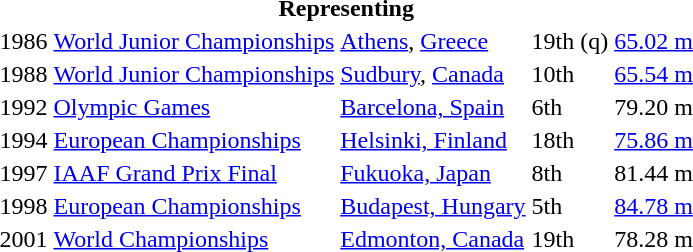<table>
<tr>
<th colspan="5">Representing </th>
</tr>
<tr>
<td>1986</td>
<td><a href='#'>World Junior Championships</a></td>
<td><a href='#'>Athens</a>, <a href='#'>Greece</a></td>
<td>19th (q)</td>
<td><a href='#'>65.02 m</a></td>
</tr>
<tr>
<td>1988</td>
<td><a href='#'>World Junior Championships</a></td>
<td><a href='#'>Sudbury</a>, <a href='#'>Canada</a></td>
<td>10th</td>
<td><a href='#'>65.54 m</a></td>
</tr>
<tr>
<td>1992</td>
<td><a href='#'>Olympic Games</a></td>
<td><a href='#'>Barcelona, Spain</a></td>
<td>6th</td>
<td>79.20 m</td>
</tr>
<tr>
<td>1994</td>
<td><a href='#'>European Championships</a></td>
<td><a href='#'>Helsinki, Finland</a></td>
<td>18th</td>
<td><a href='#'>75.86 m</a></td>
</tr>
<tr>
<td>1997</td>
<td><a href='#'>IAAF Grand Prix Final</a></td>
<td><a href='#'>Fukuoka, Japan</a></td>
<td>8th</td>
<td>81.44 m</td>
</tr>
<tr>
<td>1998</td>
<td><a href='#'>European Championships</a></td>
<td><a href='#'>Budapest, Hungary</a></td>
<td>5th</td>
<td><a href='#'>84.78 m</a></td>
</tr>
<tr>
<td>2001</td>
<td><a href='#'>World Championships</a></td>
<td><a href='#'>Edmonton, Canada</a></td>
<td>19th</td>
<td>78.28 m</td>
</tr>
</table>
